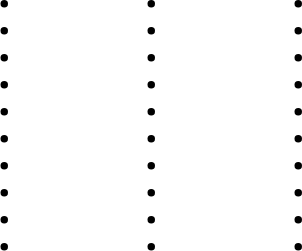<table>
<tr>
<td><br><ul><li></li><li></li><li></li><li></li><li></li><li></li><li></li><li></li><li></li><li></li></ul></td>
<td width=50></td>
<td valign=top><br><ul><li></li><li></li><li></li><li></li><li></li><li></li><li></li><li></li><li></li><li></li></ul></td>
<td width=50></td>
<td valign=top><br><ul><li></li><li></li><li></li><li></li><li></li><li></li><li></li><li></li><li></li><li></li></ul></td>
</tr>
</table>
